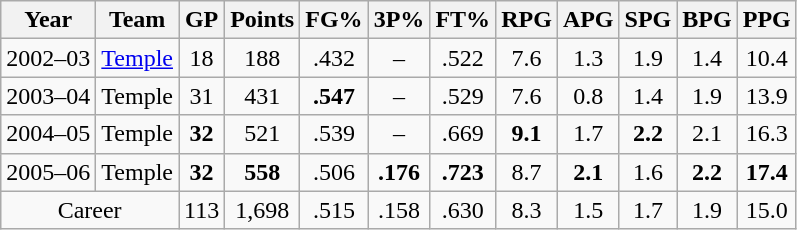<table class="wikitable" style="text-align:center">
<tr>
<th>Year</th>
<th>Team</th>
<th>GP</th>
<th>Points</th>
<th>FG%</th>
<th>3P%</th>
<th>FT%</th>
<th>RPG</th>
<th>APG</th>
<th>SPG</th>
<th>BPG</th>
<th>PPG</th>
</tr>
<tr>
<td>2002–03</td>
<td><a href='#'>Temple</a></td>
<td>18</td>
<td>188</td>
<td>.432</td>
<td>–</td>
<td>.522</td>
<td>7.6</td>
<td>1.3</td>
<td>1.9</td>
<td>1.4</td>
<td>10.4</td>
</tr>
<tr>
<td>2003–04</td>
<td>Temple</td>
<td>31</td>
<td>431</td>
<td><strong>.547</strong></td>
<td>–</td>
<td>.529</td>
<td>7.6</td>
<td>0.8</td>
<td>1.4</td>
<td>1.9</td>
<td>13.9</td>
</tr>
<tr>
<td>2004–05</td>
<td>Temple</td>
<td><strong>32</strong></td>
<td>521</td>
<td>.539</td>
<td>–</td>
<td>.669</td>
<td><strong>9.1</strong></td>
<td>1.7</td>
<td><strong>2.2</strong></td>
<td>2.1</td>
<td>16.3</td>
</tr>
<tr>
<td>2005–06</td>
<td>Temple</td>
<td><strong>32</strong></td>
<td><strong>558</strong></td>
<td>.506</td>
<td><strong>.176</strong></td>
<td><strong>.723</strong></td>
<td>8.7</td>
<td><strong>2.1</strong></td>
<td>1.6</td>
<td><strong>2.2</strong></td>
<td><strong>17.4</strong></td>
</tr>
<tr>
<td colspan=2>Career</td>
<td>113</td>
<td>1,698</td>
<td>.515</td>
<td>.158</td>
<td>.630</td>
<td>8.3</td>
<td>1.5</td>
<td>1.7</td>
<td>1.9</td>
<td>15.0</td>
</tr>
</table>
